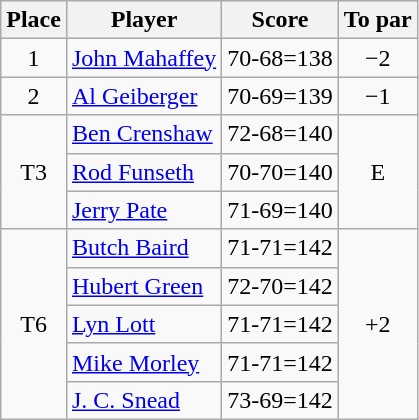<table class=wikitable>
<tr>
<th>Place</th>
<th>Player</th>
<th>Score</th>
<th>To par</th>
</tr>
<tr>
<td align=center>1</td>
<td> <a href='#'>John Mahaffey</a></td>
<td>70-68=138</td>
<td align=center>−2</td>
</tr>
<tr>
<td align=center>2</td>
<td> <a href='#'>Al Geiberger</a></td>
<td>70-69=139</td>
<td align=center>−1</td>
</tr>
<tr>
<td rowspan=3 align=center>T3</td>
<td> <a href='#'>Ben Crenshaw</a></td>
<td>72-68=140</td>
<td rowspan=3 align=center>E</td>
</tr>
<tr>
<td> <a href='#'>Rod Funseth</a></td>
<td>70-70=140</td>
</tr>
<tr>
<td> <a href='#'>Jerry Pate</a></td>
<td>71-69=140</td>
</tr>
<tr>
<td rowspan=5 align=center>T6</td>
<td> <a href='#'>Butch Baird</a></td>
<td>71-71=142</td>
<td rowspan=5 align=center>+2</td>
</tr>
<tr>
<td> <a href='#'>Hubert Green</a></td>
<td>72-70=142</td>
</tr>
<tr>
<td> <a href='#'>Lyn Lott</a></td>
<td>71-71=142</td>
</tr>
<tr>
<td> <a href='#'>Mike Morley</a></td>
<td>71-71=142</td>
</tr>
<tr>
<td> <a href='#'>J. C. Snead</a></td>
<td>73-69=142</td>
</tr>
</table>
